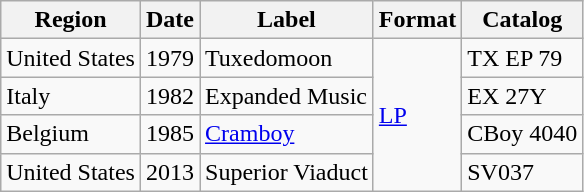<table class="wikitable">
<tr>
<th>Region</th>
<th>Date</th>
<th>Label</th>
<th>Format</th>
<th>Catalog</th>
</tr>
<tr>
<td>United States</td>
<td>1979</td>
<td>Tuxedomoon</td>
<td rowspan="4"><a href='#'>LP</a></td>
<td>TX EP 79</td>
</tr>
<tr>
<td>Italy</td>
<td>1982</td>
<td>Expanded Music</td>
<td>EX 27Y</td>
</tr>
<tr>
<td>Belgium</td>
<td>1985</td>
<td><a href='#'>Cramboy</a></td>
<td>CBoy 4040</td>
</tr>
<tr>
<td>United States</td>
<td>2013</td>
<td>Superior Viaduct</td>
<td>SV037</td>
</tr>
</table>
